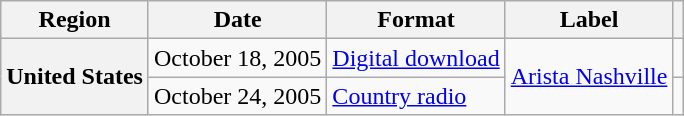<table class="wikitable plainrowheaders">
<tr>
<th scope="col">Region</th>
<th scope="col">Date</th>
<th scope="col">Format</th>
<th scope="col">Label</th>
<th scope="col"></th>
</tr>
<tr>
<th scope="row" rowspan="2">United States</th>
<td>October 18, 2005</td>
<td><a href='#'>Digital download</a></td>
<td rowspan="2"><a href='#'>Arista Nashville</a></td>
<td></td>
</tr>
<tr>
<td>October 24, 2005</td>
<td><a href='#'>Country radio</a></td>
<td></td>
</tr>
</table>
